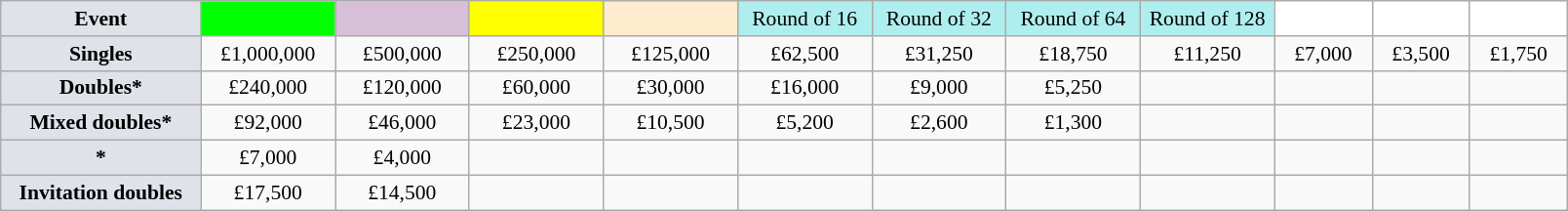<table class=wikitable style="font-size:90%;text-align:center">
<tr>
<td style="width:130px; background:#dfe2e9;"><strong>Event</strong></td>
<td style="width:85px; background:lime;"><strong></strong></td>
<td style="width:85px; background:thistle;"></td>
<td style="width:85px; background:#ff0;"></td>
<td style="width:85px; background:#ffebcd;"></td>
<td style="width:85px; background:#afeeee;">Round of 16</td>
<td style="width:85px; background:#afeeee;">Round of 32</td>
<td style="width:85px; background:#afeeee;">Round of 64</td>
<td style="width:85px; background:#afeeee;">Round of 128</td>
<td style="width:60px; background:#ffffff;"></td>
<td style="width:60px; background:#ffffff;"></td>
<td style="width:60px; background:#ffffff;"></td>
</tr>
<tr>
<td style="background:#dfe2e9;"><strong>Singles</strong></td>
<td>£1,000,000</td>
<td>£500,000</td>
<td>£250,000</td>
<td>£125,000</td>
<td>£62,500</td>
<td>£31,250</td>
<td>£18,750</td>
<td>£11,250</td>
<td>£7,000</td>
<td>£3,500</td>
<td>£1,750</td>
</tr>
<tr>
<td style="background:#dfe2e9;"><strong>Doubles*</strong></td>
<td>£240,000</td>
<td>£120,000</td>
<td>£60,000</td>
<td>£30,000</td>
<td>£16,000</td>
<td>£9,000</td>
<td>£5,250</td>
<td></td>
<td></td>
<td></td>
<td></td>
</tr>
<tr>
<td style="background:#dfe2e9;"><strong>Mixed doubles*</strong></td>
<td>£92,000</td>
<td>£46,000</td>
<td>£23,000</td>
<td>£10,500</td>
<td>£5,200</td>
<td>£2,600</td>
<td>£1,300</td>
<td></td>
<td></td>
<td></td>
<td></td>
</tr>
<tr>
<td style="background:#dfe2e9;"><strong>*</strong></td>
<td>£7,000</td>
<td>£4,000</td>
<td></td>
<td></td>
<td></td>
<td></td>
<td></td>
<td></td>
<td></td>
<td></td>
<td></td>
</tr>
<tr>
<td style="background:#dfe2e9;"><strong>Invitation doubles</strong></td>
<td>£17,500</td>
<td>£14,500</td>
<td></td>
<td></td>
<td></td>
<td></td>
<td></td>
<td></td>
<td></td>
<td></td>
<td></td>
</tr>
</table>
